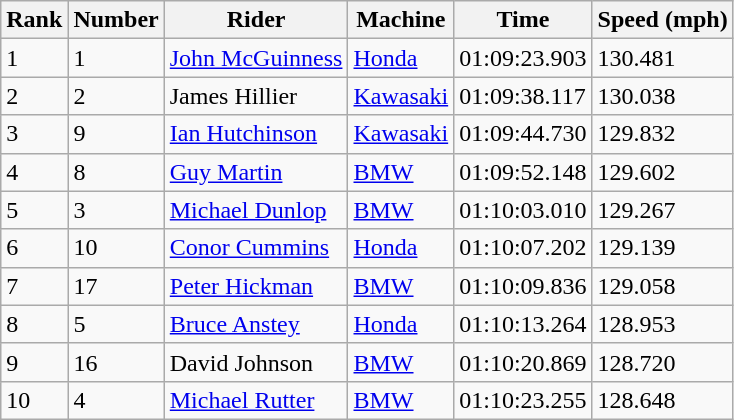<table class="wikitable">
<tr>
<th>Rank</th>
<th>Number</th>
<th>Rider</th>
<th>Machine</th>
<th>Time</th>
<th>Speed (mph)</th>
</tr>
<tr>
<td>1</td>
<td>1</td>
<td> <a href='#'>John McGuinness</a></td>
<td><a href='#'>Honda</a></td>
<td>01:09:23.903</td>
<td>130.481</td>
</tr>
<tr>
<td>2</td>
<td>2</td>
<td> James Hillier</td>
<td><a href='#'>Kawasaki</a></td>
<td>01:09:38.117</td>
<td>130.038</td>
</tr>
<tr>
<td>3</td>
<td>9</td>
<td> <a href='#'>Ian Hutchinson</a></td>
<td><a href='#'>Kawasaki</a></td>
<td>01:09:44.730</td>
<td>129.832</td>
</tr>
<tr>
<td>4</td>
<td>8</td>
<td> <a href='#'>Guy Martin</a></td>
<td><a href='#'>BMW</a></td>
<td>01:09:52.148</td>
<td>129.602</td>
</tr>
<tr>
<td>5</td>
<td>3</td>
<td> <a href='#'>Michael Dunlop</a></td>
<td><a href='#'>BMW</a></td>
<td>01:10:03.010</td>
<td>129.267</td>
</tr>
<tr>
<td>6</td>
<td>10</td>
<td> <a href='#'>Conor Cummins</a></td>
<td><a href='#'>Honda</a></td>
<td>01:10:07.202</td>
<td>129.139</td>
</tr>
<tr>
<td>7</td>
<td>17</td>
<td> <a href='#'>Peter Hickman</a></td>
<td><a href='#'>BMW</a></td>
<td>01:10:09.836</td>
<td>129.058</td>
</tr>
<tr>
<td>8</td>
<td>5</td>
<td> <a href='#'>Bruce Anstey</a></td>
<td><a href='#'>Honda</a></td>
<td>01:10:13.264</td>
<td>128.953</td>
</tr>
<tr>
<td>9</td>
<td>16</td>
<td> David Johnson</td>
<td><a href='#'>BMW</a></td>
<td>01:10:20.869</td>
<td>128.720</td>
</tr>
<tr>
<td>10</td>
<td>4</td>
<td> <a href='#'>Michael Rutter</a></td>
<td><a href='#'>BMW</a></td>
<td>01:10:23.255</td>
<td>128.648</td>
</tr>
</table>
